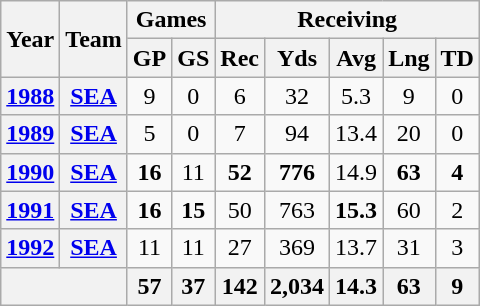<table class="wikitable" style="text-align:center">
<tr>
<th rowspan="2">Year</th>
<th rowspan="2">Team</th>
<th colspan="2">Games</th>
<th colspan="5">Receiving</th>
</tr>
<tr>
<th>GP</th>
<th>GS</th>
<th>Rec</th>
<th>Yds</th>
<th>Avg</th>
<th>Lng</th>
<th>TD</th>
</tr>
<tr>
<th><a href='#'>1988</a></th>
<th><a href='#'>SEA</a></th>
<td>9</td>
<td>0</td>
<td>6</td>
<td>32</td>
<td>5.3</td>
<td>9</td>
<td>0</td>
</tr>
<tr>
<th><a href='#'>1989</a></th>
<th><a href='#'>SEA</a></th>
<td>5</td>
<td>0</td>
<td>7</td>
<td>94</td>
<td>13.4</td>
<td>20</td>
<td>0</td>
</tr>
<tr>
<th><a href='#'>1990</a></th>
<th><a href='#'>SEA</a></th>
<td><strong>16</strong></td>
<td>11</td>
<td><strong>52</strong></td>
<td><strong>776</strong></td>
<td>14.9</td>
<td><strong>63</strong></td>
<td><strong>4</strong></td>
</tr>
<tr>
<th><a href='#'>1991</a></th>
<th><a href='#'>SEA</a></th>
<td><strong>16</strong></td>
<td><strong>15</strong></td>
<td>50</td>
<td>763</td>
<td><strong>15.3</strong></td>
<td>60</td>
<td>2</td>
</tr>
<tr>
<th><a href='#'>1992</a></th>
<th><a href='#'>SEA</a></th>
<td>11</td>
<td>11</td>
<td>27</td>
<td>369</td>
<td>13.7</td>
<td>31</td>
<td>3</td>
</tr>
<tr>
<th colspan="2"></th>
<th>57</th>
<th>37</th>
<th>142</th>
<th>2,034</th>
<th>14.3</th>
<th>63</th>
<th>9</th>
</tr>
</table>
